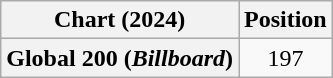<table class="wikitable plainrowheaders" style="text-align:center">
<tr>
<th scope="col">Chart (2024)</th>
<th scope="col">Position</th>
</tr>
<tr>
<th scope="row">Global 200 (<em>Billboard</em>)</th>
<td>197</td>
</tr>
</table>
